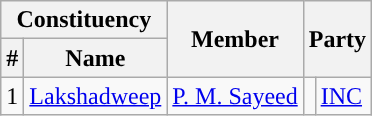<table class="wikitable">
<tr>
<th colspan="2">Constituency</th>
<th rowspan="2">Member</th>
<th colspan="2" rowspan="2">Party</th>
</tr>
<tr>
<th>#</th>
<th>Name</th>
</tr>
<tr>
<td>1</td>
<td><a href='#'>Lakshadweep</a></td>
<td><a href='#'>P. M. Sayeed</a></td>
<td style="background-color: "></td>
<td><a href='#'>INC</a></td>
</tr>
</table>
